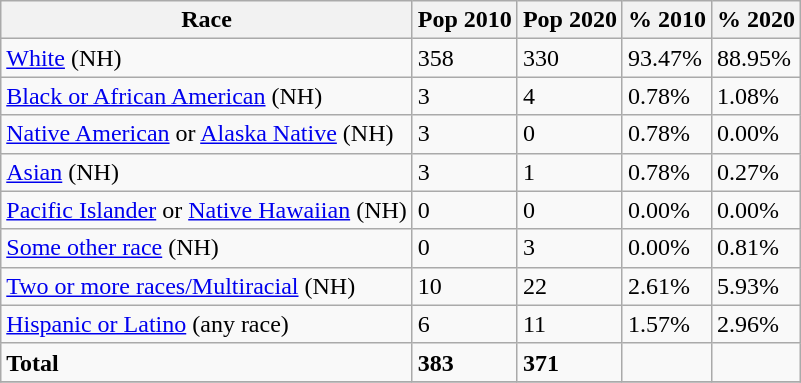<table class="wikitable">
<tr>
<th>Race</th>
<th>Pop 2010</th>
<th>Pop 2020</th>
<th>% 2010</th>
<th>% 2020</th>
</tr>
<tr>
<td><a href='#'>White</a> (NH)</td>
<td>358</td>
<td>330</td>
<td>93.47%</td>
<td>88.95%</td>
</tr>
<tr>
<td><a href='#'>Black or African American</a> (NH)</td>
<td>3</td>
<td>4</td>
<td>0.78%</td>
<td>1.08%</td>
</tr>
<tr>
<td><a href='#'>Native American</a> or <a href='#'>Alaska Native</a> (NH)</td>
<td>3</td>
<td>0</td>
<td>0.78%</td>
<td>0.00%</td>
</tr>
<tr>
<td><a href='#'>Asian</a> (NH)</td>
<td>3</td>
<td>1</td>
<td>0.78%</td>
<td>0.27%</td>
</tr>
<tr>
<td><a href='#'>Pacific Islander</a> or <a href='#'>Native Hawaiian</a> (NH)</td>
<td>0</td>
<td>0</td>
<td>0.00%</td>
<td>0.00%</td>
</tr>
<tr>
<td><a href='#'>Some other race</a> (NH)</td>
<td>0</td>
<td>3</td>
<td>0.00%</td>
<td>0.81%</td>
</tr>
<tr>
<td><a href='#'>Two or more races/Multiracial</a> (NH)</td>
<td>10</td>
<td>22</td>
<td>2.61%</td>
<td>5.93%</td>
</tr>
<tr>
<td><a href='#'>Hispanic or Latino</a> (any race)</td>
<td>6</td>
<td>11</td>
<td>1.57%</td>
<td>2.96%</td>
</tr>
<tr>
<td><strong>Total</strong></td>
<td><strong>383</strong></td>
<td><strong>371</strong></td>
<td></td>
<td></td>
</tr>
<tr>
</tr>
</table>
